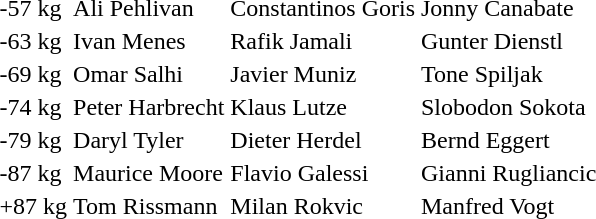<table>
<tr>
<td>-57 kg</td>
<td>Ali Pehlivan </td>
<td>Constantinos Goris </td>
<td>Jonny Canabate </td>
</tr>
<tr>
<td>-63 kg</td>
<td>Ivan Menes </td>
<td>Rafik Jamali </td>
<td>Gunter Dienstl </td>
</tr>
<tr>
<td>-69 kg</td>
<td>Omar Salhi </td>
<td>Javier Muniz </td>
<td>Tone Spiljak </td>
</tr>
<tr>
<td>-74 kg</td>
<td>Peter Harbrecht </td>
<td>Klaus Lutze </td>
<td>Slobodon Sokota </td>
</tr>
<tr>
<td>-79 kg</td>
<td>Daryl Tyler </td>
<td>Dieter Herdel </td>
<td>Bernd Eggert </td>
</tr>
<tr>
<td>-87 kg</td>
<td>Maurice Moore </td>
<td>Flavio Galessi </td>
<td>Gianni Rugliancic </td>
</tr>
<tr>
<td>+87 kg</td>
<td>Tom Rissmann </td>
<td>Milan Rokvic </td>
<td>Manfred Vogt </td>
</tr>
<tr>
</tr>
</table>
